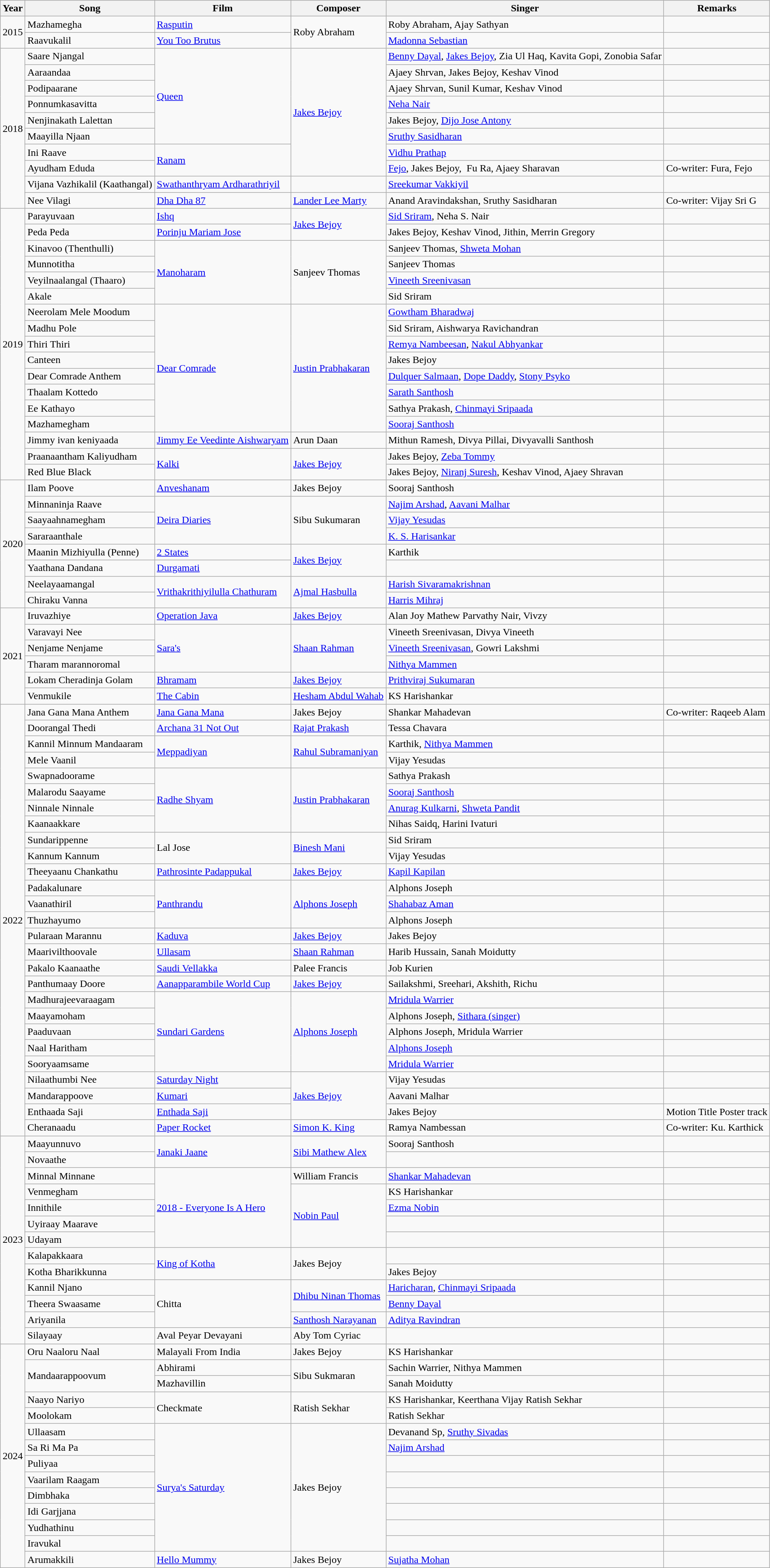<table class="wikitable">
<tr>
<th>Year</th>
<th>Song</th>
<th>Film</th>
<th>Composer</th>
<th>Singer</th>
<th>Remarks</th>
</tr>
<tr>
<td colspan="1" rowspan="2">2015</td>
<td>Mazhamegha</td>
<td><a href='#'>Rasputin</a></td>
<td colspan="1" rowspan="2">Roby Abraham</td>
<td>Roby Abraham, Ajay Sathyan</td>
<td></td>
</tr>
<tr>
<td>Raavukalil</td>
<td><a href='#'>You Too Brutus</a></td>
<td><a href='#'>Madonna Sebastian</a></td>
<td></td>
</tr>
<tr>
<td colspan="1" rowspan="10">2018</td>
<td>Saare Njangal</td>
<td colspan="1" rowspan="6"><a href='#'>Queen</a></td>
<td colspan="1" rowspan="8"><a href='#'>Jakes Bejoy</a></td>
<td><a href='#'>Benny Dayal</a>, <a href='#'>Jakes Bejoy</a>, Zia Ul Haq, Kavita Gopi, Zonobia Safar</td>
<td></td>
</tr>
<tr>
<td>Aaraandaa</td>
<td>Ajaey Shrvan, Jakes Bejoy, Keshav Vinod</td>
<td></td>
</tr>
<tr>
<td>Podipaarane</td>
<td>Ajaey Shrvan, Sunil Kumar, Keshav Vinod</td>
<td></td>
</tr>
<tr>
<td>Ponnumkasavitta</td>
<td><a href='#'>Neha Nair</a></td>
<td></td>
</tr>
<tr>
<td>Nenjinakath Lalettan</td>
<td>Jakes Bejoy, <a href='#'>Dijo Jose Antony</a></td>
<td></td>
</tr>
<tr>
<td>Maayilla Njaan</td>
<td><a href='#'>Sruthy Sasidharan</a></td>
<td></td>
</tr>
<tr>
<td>Ini Raave</td>
<td colspan="1" rowspan="2"><a href='#'>Ranam</a></td>
<td><a href='#'>Vidhu Prathap</a></td>
<td></td>
</tr>
<tr>
<td>Ayudham Eduda</td>
<td><a href='#'>Fejo</a>, Jakes Bejoy,  Fu Ra, Ajaey Sharavan</td>
<td>Co-writer: Fura, Fejo</td>
</tr>
<tr>
<td>Vijana Vazhikalil (Kaathangal)</td>
<td><a href='#'>Swathanthryam Ardharathriyil</a></td>
<td></td>
<td><a href='#'>Sreekumar Vakkiyil</a></td>
<td></td>
</tr>
<tr>
<td>Nee Vilagi</td>
<td><a href='#'>Dha Dha 87</a></td>
<td><a href='#'>Lander Lee Marty</a></td>
<td>Anand Aravindakshan, Sruthy Sasidharan</td>
<td>Co-writer: Vijay Sri G</td>
</tr>
<tr>
<td rowspan="17">2019</td>
<td>Parayuvaan</td>
<td><a href='#'>Ishq</a></td>
<td rowspan="2"><a href='#'>Jakes Bejoy</a></td>
<td><a href='#'>Sid Sriram</a>, Neha S. Nair</td>
<td></td>
</tr>
<tr>
<td>Peda Peda</td>
<td><a href='#'>Porinju Mariam Jose</a></td>
<td>Jakes Bejoy, Keshav Vinod, Jithin, Merrin Gregory</td>
<td></td>
</tr>
<tr>
<td>Kinavoo  (Thenthulli)</td>
<td colspan="1" rowspan="4"><a href='#'>Manoharam</a></td>
<td colspan="1" rowspan="4">Sanjeev Thomas</td>
<td>Sanjeev Thomas, <a href='#'>Shweta Mohan</a></td>
<td></td>
</tr>
<tr>
<td>Munnotitha</td>
<td>Sanjeev Thomas</td>
<td></td>
</tr>
<tr>
<td>Veyilnaalangal (Thaaro)</td>
<td><a href='#'>Vineeth Sreenivasan</a></td>
<td></td>
</tr>
<tr>
<td>Akale</td>
<td>Sid Sriram</td>
<td></td>
</tr>
<tr>
<td>Neerolam Mele Moodum</td>
<td colspan="1" rowspan="8"><a href='#'>Dear Comrade</a></td>
<td colspan="1" rowspan="8"><a href='#'>Justin Prabhakaran</a></td>
<td><a href='#'>Gowtham Bharadwaj</a></td>
<td></td>
</tr>
<tr>
<td>Madhu Pole</td>
<td>Sid Sriram, Aishwarya Ravichandran</td>
<td></td>
</tr>
<tr>
<td>Thiri Thiri</td>
<td><a href='#'>Remya Nambeesan</a>, <a href='#'>Nakul Abhyankar</a></td>
<td></td>
</tr>
<tr>
<td>Canteen</td>
<td>Jakes Bejoy</td>
<td></td>
</tr>
<tr>
<td>Dear Comrade Anthem</td>
<td><a href='#'>Dulquer Salmaan</a>, <a href='#'>Dope Daddy</a>, <a href='#'>Stony Psyko</a></td>
<td></td>
</tr>
<tr>
<td>Thaalam Kottedo</td>
<td><a href='#'>Sarath Santhosh</a></td>
<td></td>
</tr>
<tr>
<td>Ee Kathayo</td>
<td>Sathya Prakash, <a href='#'>Chinmayi Sripaada</a></td>
<td></td>
</tr>
<tr>
<td>Mazhamegham</td>
<td><a href='#'>Sooraj Santhosh</a></td>
<td></td>
</tr>
<tr>
<td>Jimmy ivan keniyaada</td>
<td><a href='#'>Jimmy Ee Veedinte Aishwaryam</a></td>
<td>Arun Daan</td>
<td>Mithun Ramesh, Divya Pillai, Divyavalli Santhosh</td>
<td></td>
</tr>
<tr>
<td>Praanaantham Kaliyudham</td>
<td rowspan="2"><a href='#'>Kalki</a></td>
<td rowspan="2"><a href='#'>Jakes Bejoy</a></td>
<td>Jakes Bejoy, <a href='#'>Zeba Tommy</a></td>
<td></td>
</tr>
<tr>
<td>Red Blue Black</td>
<td>Jakes Bejoy, <a href='#'>Niranj Suresh</a>, Keshav Vinod, Ajaey Shravan</td>
<td></td>
</tr>
<tr>
<td colspan="1" rowspan="8">2020</td>
<td>Ilam Poove</td>
<td><a href='#'>Anveshanam</a></td>
<td>Jakes Bejoy</td>
<td>Sooraj Santhosh</td>
<td></td>
</tr>
<tr>
<td>Minnaninja Raave</td>
<td rowspan="3"><a href='#'>Deira Diaries</a></td>
<td rowspan="3">Sibu Sukumaran</td>
<td><a href='#'>Najim Arshad</a>, <a href='#'>Aavani Malhar</a></td>
<td></td>
</tr>
<tr>
<td>Saayaahnamegham</td>
<td><a href='#'>Vijay Yesudas</a></td>
<td></td>
</tr>
<tr>
<td>Sararaanthale</td>
<td><a href='#'>K. S. Harisankar</a></td>
<td></td>
</tr>
<tr>
<td>Maanin Mizhiyulla (Penne)</td>
<td><a href='#'>2 States</a></td>
<td rowspan="2"><a href='#'>Jakes Bejoy</a></td>
<td>Karthik</td>
<td></td>
</tr>
<tr>
<td>Yaathana Dandana</td>
<td><a href='#'>Durgamati</a></td>
<td></td>
<td></td>
</tr>
<tr>
<td>Neelayaamangal</td>
<td rowspan="2"><a href='#'>Vrithakrithiyilulla Chathuram</a></td>
<td rowspan="2"><a href='#'>Ajmal Hasbulla</a></td>
<td><a href='#'>Harish Sivaramakrishnan</a></td>
<td></td>
</tr>
<tr>
<td>Chiraku Vanna</td>
<td><a href='#'>Harris Mihraj</a></td>
<td></td>
</tr>
<tr>
<td rowspan="6">2021</td>
<td>Iruvazhiye</td>
<td><a href='#'>Operation Java</a></td>
<td><a href='#'>Jakes Bejoy</a></td>
<td>Alan Joy Mathew Parvathy Nair, Vivzy</td>
<td></td>
</tr>
<tr>
<td>Varavayi Nee</td>
<td rowspan="3"><a href='#'>Sara's</a></td>
<td rowspan="3"><a href='#'>Shaan Rahman</a></td>
<td>Vineeth Sreenivasan, Divya Vineeth</td>
<td></td>
</tr>
<tr>
<td>Nenjame Nenjame</td>
<td><a href='#'>Vineeth Sreenivasan</a>, Gowri Lakshmi</td>
<td></td>
</tr>
<tr>
<td>Tharam marannoromal</td>
<td><a href='#'>Nithya Mammen</a></td>
<td></td>
</tr>
<tr>
<td>Lokam Cheradinja Golam</td>
<td><a href='#'>Bhramam</a></td>
<td><a href='#'>Jakes Bejoy</a></td>
<td><a href='#'>Prithviraj Sukumaran</a></td>
<td></td>
</tr>
<tr>
<td>Venmukile</td>
<td><a href='#'>The Cabin</a></td>
<td><a href='#'>Hesham Abdul Wahab</a></td>
<td>KS Harishankar</td>
<td></td>
</tr>
<tr>
<td rowspan="27">2022</td>
<td>Jana Gana Mana Anthem</td>
<td><a href='#'>Jana Gana Mana</a></td>
<td>Jakes Bejoy</td>
<td>Shankar Mahadevan</td>
<td>Co-writer: Raqeeb Alam</td>
</tr>
<tr>
<td>Doorangal Thedi</td>
<td><a href='#'>Archana 31 Not Out</a></td>
<td><a href='#'>Rajat Prakash</a></td>
<td>Tessa Chavara</td>
<td></td>
</tr>
<tr>
<td>Kannil Minnum Mandaaram</td>
<td rowspan="2"><a href='#'>Meppadiyan</a></td>
<td rowspan="2"><a href='#'>Rahul Subramaniyan</a></td>
<td>Karthik, <a href='#'>Nithya Mammen</a></td>
<td></td>
</tr>
<tr>
<td>Mele Vaanil</td>
<td>Vijay Yesudas</td>
<td></td>
</tr>
<tr>
<td>Swapnadoorame</td>
<td rowspan="4"><a href='#'>Radhe Shyam</a></td>
<td rowspan="4"><a href='#'>Justin Prabhakaran</a></td>
<td>Sathya Prakash</td>
<td></td>
</tr>
<tr>
<td>Malarodu Saayame</td>
<td><a href='#'>Sooraj Santhosh</a></td>
<td></td>
</tr>
<tr>
<td>Ninnale Ninnale</td>
<td><a href='#'>Anurag Kulkarni</a>, <a href='#'>Shweta Pandit</a></td>
<td></td>
</tr>
<tr>
<td>Kaanaakkare</td>
<td>Nihas Saidq, Harini Ivaturi</td>
<td></td>
</tr>
<tr>
<td>Sundarippenne</td>
<td rowspan="2">Lal Jose</td>
<td rowspan="2"><a href='#'>Binesh Mani</a></td>
<td>Sid Sriram</td>
<td></td>
</tr>
<tr>
<td>Kannum Kannum</td>
<td>Vijay Yesudas</td>
<td></td>
</tr>
<tr>
<td>Theeyaanu Chankathu</td>
<td><a href='#'>Pathrosinte Padappukal</a></td>
<td><a href='#'>Jakes Bejoy</a></td>
<td><a href='#'>Kapil Kapilan</a></td>
<td></td>
</tr>
<tr>
<td>Padakalunare</td>
<td rowspan="3"><a href='#'>Panthrandu</a></td>
<td rowspan="3"><a href='#'>Alphons Joseph</a></td>
<td>Alphons Joseph</td>
<td></td>
</tr>
<tr>
<td>Vaanathiril</td>
<td><a href='#'>Shahabaz Aman</a></td>
<td></td>
</tr>
<tr>
<td>Thuzhayumo</td>
<td>Alphons Joseph</td>
<td></td>
</tr>
<tr>
<td>Pularaan Marannu</td>
<td><a href='#'>Kaduva</a></td>
<td><a href='#'>Jakes Bejoy</a></td>
<td>Jakes Bejoy</td>
<td></td>
</tr>
<tr>
<td>Maarivilthoovale</td>
<td><a href='#'>Ullasam</a></td>
<td><a href='#'>Shaan Rahman</a></td>
<td>Harib Hussain, Sanah Moidutty</td>
<td></td>
</tr>
<tr>
<td>Pakalo Kaanaathe</td>
<td><a href='#'>Saudi Vellakka</a></td>
<td>Palee Francis</td>
<td>Job Kurien</td>
<td></td>
</tr>
<tr>
<td>Panthumaay Doore</td>
<td><a href='#'>Aanapparambile World Cup</a></td>
<td><a href='#'>Jakes Bejoy</a></td>
<td>Sailakshmi, Sreehari, Akshith, Richu</td>
<td></td>
</tr>
<tr>
<td>Madhurajeevaraagam</td>
<td rowspan="5"><a href='#'>Sundari Gardens</a></td>
<td rowspan="5"><a href='#'>Alphons Joseph</a></td>
<td><a href='#'>Mridula Warrier</a></td>
<td></td>
</tr>
<tr>
<td>Maayamoham</td>
<td>Alphons Joseph, <a href='#'>Sithara (singer)</a></td>
<td></td>
</tr>
<tr>
<td>Paaduvaan</td>
<td>Alphons Joseph, Mridula Warrier</td>
<td></td>
</tr>
<tr>
<td>Naal Haritham</td>
<td><a href='#'>Alphons Joseph</a></td>
<td></td>
</tr>
<tr>
<td>Sooryaamsame</td>
<td><a href='#'>Mridula Warrier</a></td>
<td></td>
</tr>
<tr>
<td>Nilaathumbi Nee</td>
<td><a href='#'>Saturday Night</a></td>
<td rowspan="3"><a href='#'>Jakes Bejoy</a></td>
<td>Vijay Yesudas</td>
<td></td>
</tr>
<tr>
<td>Mandarappoove</td>
<td><a href='#'>Kumari</a></td>
<td>Aavani Malhar</td>
<td></td>
</tr>
<tr>
<td>Enthaada Saji</td>
<td><a href='#'>Enthada Saji</a></td>
<td>Jakes Bejoy</td>
<td>Motion Title Poster track</td>
</tr>
<tr>
<td>Cheranaadu</td>
<td><a href='#'>Paper Rocket</a></td>
<td><a href='#'>Simon K. King</a></td>
<td>Ramya Nambessan</td>
<td>Co-writer: Ku. Karthick</td>
</tr>
<tr>
<td rowspan="13">2023</td>
<td>Maayunnuvo</td>
<td rowspan="2"><a href='#'>Janaki Jaane</a></td>
<td rowspan="2"><a href='#'>Sibi Mathew Alex</a></td>
<td>Sooraj Santhosh</td>
<td></td>
</tr>
<tr>
<td>Novaathe</td>
<td></td>
<td></td>
</tr>
<tr>
<td>Minnal Minnane</td>
<td rowspan="5"><a href='#'>2018 - Everyone Is A Hero</a></td>
<td>William Francis</td>
<td><a href='#'>Shankar Mahadevan</a></td>
<td></td>
</tr>
<tr>
<td>Venmegham</td>
<td rowspan="4"><a href='#'>Nobin Paul</a></td>
<td>KS Harishankar</td>
<td></td>
</tr>
<tr>
<td>Innithile</td>
<td><a href='#'>Ezma Nobin</a></td>
<td></td>
</tr>
<tr>
<td>Uyiraay Maarave</td>
<td></td>
<td></td>
</tr>
<tr>
<td>Udayam</td>
<td></td>
<td></td>
</tr>
<tr>
<td>Kalapakkaara</td>
<td rowspan="2"><a href='#'>King of Kotha</a></td>
<td rowspan="2">Jakes Bejoy</td>
<td></td>
<td></td>
</tr>
<tr>
<td>Kotha Bharikkunna</td>
<td>Jakes Bejoy</td>
<td></td>
</tr>
<tr>
<td>Kannil Njano</td>
<td rowspan="3">Chitta</td>
<td rowspan="2"><a href='#'>Dhibu Ninan Thomas</a></td>
<td><a href='#'>Haricharan</a>, <a href='#'>Chinmayi Sripaada</a></td>
<td></td>
</tr>
<tr>
<td>Theera Swaasame</td>
<td><a href='#'>Benny Dayal</a></td>
<td></td>
</tr>
<tr>
<td>Ariyanila</td>
<td><a href='#'>Santhosh Narayanan</a></td>
<td><a href='#'>Aditya Ravindran</a></td>
<td></td>
</tr>
<tr>
<td>Silayaay</td>
<td>Aval  Peyar Devayani</td>
<td>Aby Tom  Cyriac</td>
<td></td>
<td></td>
</tr>
<tr>
<td rowspan="14">2024</td>
<td>Oru Naaloru Naal</td>
<td>Malayali From India</td>
<td>Jakes Bejoy</td>
<td>KS Harishankar</td>
<td></td>
</tr>
<tr>
<td rowspan="2">Mandaarappoovum</td>
<td>Abhirami</td>
<td rowspan="2">Sibu Sukmaran</td>
<td>Sachin Warrier, Nithya Mammen</td>
<td></td>
</tr>
<tr>
<td>Mazhavillin</td>
<td>Sanah Moidutty</td>
<td></td>
</tr>
<tr>
<td>Naayo  Nariyo</td>
<td rowspan="2">Checkmate</td>
<td rowspan="2">Ratish Sekhar</td>
<td>KS Harishankar,  Keerthana Vijay Ratish Sekhar</td>
<td></td>
</tr>
<tr>
<td>Moolokam</td>
<td>Ratish Sekhar</td>
<td></td>
</tr>
<tr>
<td>Ullaasam</td>
<td rowspan="8"><a href='#'>Surya's Saturday</a></td>
<td rowspan="8">Jakes Bejoy</td>
<td>Devanand Sp, <a href='#'>Sruthy Sivadas</a></td>
<td></td>
</tr>
<tr>
<td>Sa Ri Ma Pa</td>
<td><a href='#'>Najim Arshad</a></td>
<td></td>
</tr>
<tr>
<td>Puliyaa</td>
<td></td>
<td></td>
</tr>
<tr>
<td>Vaarilam  Raagam</td>
<td></td>
<td></td>
</tr>
<tr>
<td>Dimbhaka</td>
<td></td>
<td></td>
</tr>
<tr>
<td>Idi Garjjana</td>
<td></td>
<td></td>
</tr>
<tr>
<td>Yudhathinu</td>
<td></td>
<td></td>
</tr>
<tr>
<td>Iravukal</td>
<td></td>
<td></td>
</tr>
<tr>
<td>Arumakkili</td>
<td><a href='#'>Hello Mummy</a></td>
<td>Jakes Bejoy</td>
<td><a href='#'>Sujatha Mohan</a></td>
<td></td>
</tr>
</table>
